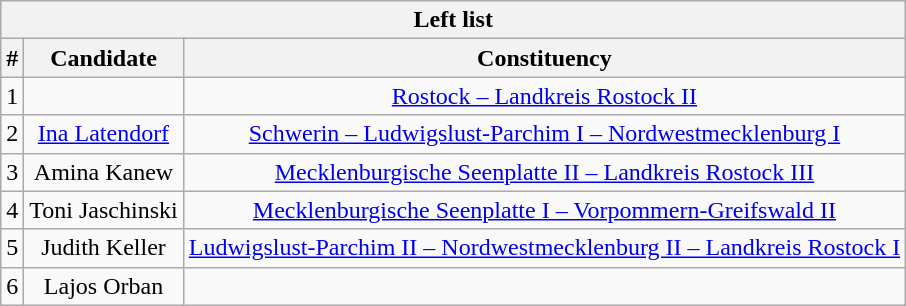<table class="wikitable mw-collapsible mw-collapsed" style="text-align:center">
<tr>
<th colspan=3>Left list</th>
</tr>
<tr>
<th>#</th>
<th>Candidate</th>
<th>Constituency</th>
</tr>
<tr>
<td>1</td>
<td></td>
<td><a href='#'>Rostock – Landkreis Rostock II</a></td>
</tr>
<tr>
<td>2</td>
<td><a href='#'>Ina Latendorf</a></td>
<td><a href='#'>Schwerin – Ludwigslust-Parchim I – Nordwestmecklenburg I</a></td>
</tr>
<tr>
<td>3</td>
<td>Amina Kanew</td>
<td><a href='#'>Mecklenburgische Seenplatte II – Landkreis Rostock III</a></td>
</tr>
<tr>
<td>4</td>
<td>Toni Jaschinski</td>
<td><a href='#'>Mecklenburgische Seenplatte I – Vorpommern-Greifswald II</a></td>
</tr>
<tr>
<td>5</td>
<td>Judith Keller</td>
<td><a href='#'>Ludwigslust-Parchim II – Nordwestmecklenburg II – Landkreis Rostock I</a></td>
</tr>
<tr>
<td>6</td>
<td>Lajos Orban</td>
<td></td>
</tr>
</table>
